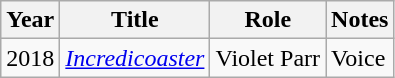<table class="wikitable">
<tr>
<th>Year</th>
<th>Title</th>
<th>Role</th>
<th>Notes</th>
</tr>
<tr>
<td>2018</td>
<td><em><a href='#'>Incredicoaster</a></em></td>
<td>Violet Parr</td>
<td>Voice</td>
</tr>
</table>
